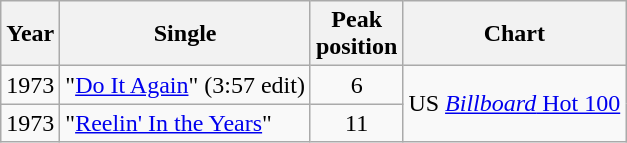<table class="wikitable plainrowheaders" style="text-align:center">
<tr>
<th>Year</th>
<th>Single</th>
<th>Peak<br>position</th>
<th>Chart</th>
</tr>
<tr>
<td>1973</td>
<td style="text-align: left;">"<a href='#'>Do It Again</a>" (3:57 edit)</td>
<td>6</td>
<td rowspan="2">US <a href='#'><em>Billboard</em> Hot 100</a></td>
</tr>
<tr>
<td>1973</td>
<td style="text-align: left;">"<a href='#'>Reelin' In the Years</a>"</td>
<td>11</td>
</tr>
</table>
